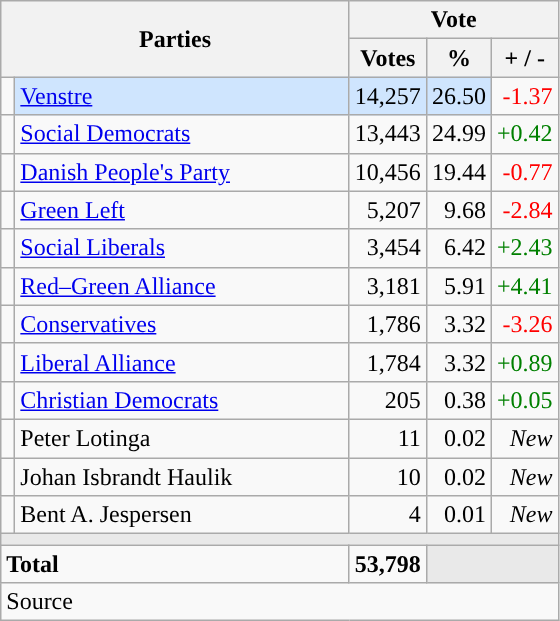<table class="wikitable" style="text-align:right;">
<tr>
<th style="text-align:centre;" rowspan="2" colspan="2" width="225">Parties</th>
<th colspan="3">Vote</th>
</tr>
<tr>
<th width="15">Votes</th>
<th width="15">%</th>
<th width="15">+ / -</th>
</tr>
<tr>
<td width="2" style="color:inherit;background:"></td>
<td bgcolor=#cfe5fe  align="left"><a href='#'>Venstre</a></td>
<td bgcolor=#cfe5fe>14,257</td>
<td bgcolor=#cfe5fe>26.50</td>
<td style=color:red;>-1.37</td>
</tr>
<tr>
<td width="2" style="color:inherit;background:"></td>
<td align="left"><a href='#'>Social Democrats</a></td>
<td>13,443</td>
<td>24.99</td>
<td style=color:green;>+0.42</td>
</tr>
<tr>
<td width="2" style="color:inherit;background:"></td>
<td align="left"><a href='#'>Danish People's Party</a></td>
<td>10,456</td>
<td>19.44</td>
<td style=color:red;>-0.77</td>
</tr>
<tr>
<td width="2" style="color:inherit;background:"></td>
<td align="left"><a href='#'>Green Left</a></td>
<td>5,207</td>
<td>9.68</td>
<td style=color:red;>-2.84</td>
</tr>
<tr>
<td width="2" style="color:inherit;background:"></td>
<td align="left"><a href='#'>Social Liberals</a></td>
<td>3,454</td>
<td>6.42</td>
<td style=color:green;>+2.43</td>
</tr>
<tr>
<td width="2" style="color:inherit;background:"></td>
<td align="left"><a href='#'>Red–Green Alliance</a></td>
<td>3,181</td>
<td>5.91</td>
<td style=color:green;>+4.41</td>
</tr>
<tr>
<td width="2" style="color:inherit;background:"></td>
<td align="left"><a href='#'>Conservatives</a></td>
<td>1,786</td>
<td>3.32</td>
<td style=color:red;>-3.26</td>
</tr>
<tr>
<td width="2" style="color:inherit;background:"></td>
<td align="left"><a href='#'>Liberal Alliance</a></td>
<td>1,784</td>
<td>3.32</td>
<td style=color:green;>+0.89</td>
</tr>
<tr>
<td width="2" style="color:inherit;background:"></td>
<td align="left"><a href='#'>Christian Democrats</a></td>
<td>205</td>
<td>0.38</td>
<td style=color:green;>+0.05</td>
</tr>
<tr>
<td width="2" style="color:inherit;background:"></td>
<td align="left">Peter Lotinga</td>
<td>11</td>
<td>0.02</td>
<td><em>New</em></td>
</tr>
<tr>
<td width="2" style="color:inherit;background:"></td>
<td align="left">Johan Isbrandt Haulik</td>
<td>10</td>
<td>0.02</td>
<td><em>New</em></td>
</tr>
<tr>
<td width="2" style="color:inherit;background:"></td>
<td align="left">Bent A. Jespersen</td>
<td>4</td>
<td>0.01</td>
<td><em>New</em></td>
</tr>
<tr>
<td colspan="7" bgcolor="#E9E9E9"></td>
</tr>
<tr>
<td align="left" colspan="2"><strong>Total</strong></td>
<td><strong>53,798</strong></td>
<td bgcolor="#E9E9E9" colspan="2"></td>
</tr>
<tr>
<td align="left" colspan="6">Source</td>
</tr>
</table>
